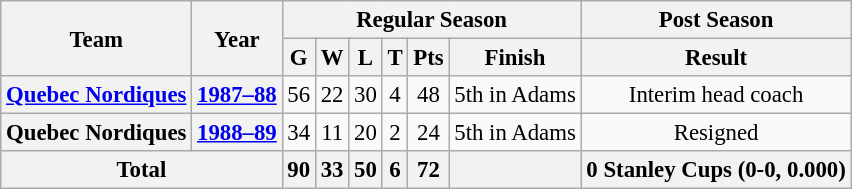<table class="wikitable" style="font-size: 95%; text-align:center;">
<tr>
<th rowspan="2">Team</th>
<th rowspan="2">Year</th>
<th colspan="6">Regular Season</th>
<th colspan="2">Post Season</th>
</tr>
<tr>
<th>G</th>
<th>W</th>
<th>L</th>
<th>T</th>
<th>Pts</th>
<th>Finish</th>
<th>Result</th>
</tr>
<tr>
<th><a href='#'>Quebec Nordiques</a></th>
<th><a href='#'>1987–88</a></th>
<td>56</td>
<td>22</td>
<td>30</td>
<td>4</td>
<td>48</td>
<td>5th in Adams</td>
<td>Interim head coach</td>
</tr>
<tr>
<th>Quebec Nordiques</th>
<th><a href='#'>1988–89</a></th>
<td>34</td>
<td>11</td>
<td>20</td>
<td>2</td>
<td>24</td>
<td>5th in Adams</td>
<td>Resigned</td>
</tr>
<tr>
<th colspan="2">Total</th>
<th>90</th>
<th>33</th>
<th>50</th>
<th>6</th>
<th>72</th>
<th></th>
<th>0 Stanley Cups (0-0, 0.000)</th>
</tr>
</table>
